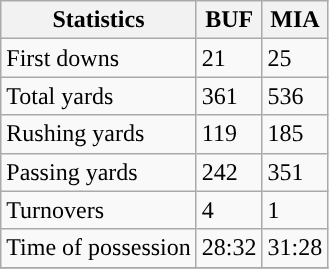<table class="wikitable">
<tr>
<th>Statistics</th>
<th>BUF</th>
<th>MIA</th>
</tr>
<tr>
<td>First downs</td>
<td>21</td>
<td>25</td>
</tr>
<tr>
<td>Total yards</td>
<td>361</td>
<td>536</td>
</tr>
<tr>
<td>Rushing yards</td>
<td>119</td>
<td>185</td>
</tr>
<tr>
<td>Passing yards</td>
<td>242</td>
<td>351</td>
</tr>
<tr>
<td>Turnovers</td>
<td>4</td>
<td>1</td>
</tr>
<tr>
<td>Time of possession</td>
<td>28:32</td>
<td>31:28</td>
</tr>
<tr>
</tr>
</table>
